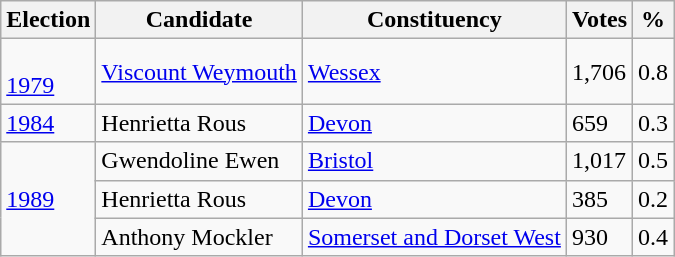<table class="wikitable" style="clear:both;">
<tr>
<th>Election</th>
<th>Candidate</th>
<th>Constituency</th>
<th>Votes</th>
<th><strong>%</strong></th>
</tr>
<tr>
<td><br><a href='#'>1979</a></td>
<td><a href='#'>Viscount Weymouth</a></td>
<td><a href='#'>Wessex</a></td>
<td>1,706</td>
<td>0.8</td>
</tr>
<tr>
<td><a href='#'>1984</a></td>
<td>Henrietta Rous</td>
<td><a href='#'>Devon</a></td>
<td>659</td>
<td>0.3</td>
</tr>
<tr>
<td rowspan=3><a href='#'>1989</a></td>
<td>Gwendoline Ewen</td>
<td><a href='#'>Bristol</a></td>
<td>1,017</td>
<td>0.5</td>
</tr>
<tr>
<td>Henrietta Rous</td>
<td><a href='#'>Devon</a></td>
<td>385</td>
<td>0.2</td>
</tr>
<tr>
<td>Anthony Mockler</td>
<td><a href='#'>Somerset and Dorset West</a></td>
<td>930</td>
<td>0.4</td>
</tr>
</table>
